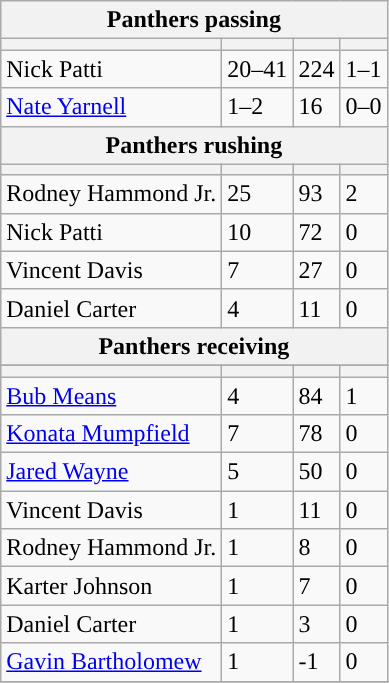<table class="wikitable plainrowheaders">
<tr>
<th colspan="6">Panthers passing</th>
</tr>
<tr>
<th scope="col"></th>
<th scope="col"></th>
<th scope="col"></th>
<th scope="col"></th>
</tr>
<tr>
<td>Nick Patti</td>
<td>20–41</td>
<td>224</td>
<td>1–1</td>
</tr>
<tr>
<td><a href='#'>Nate Yarnell</a></td>
<td>1–2</td>
<td>16</td>
<td>0–0</td>
</tr>
<tr>
<th colspan="6">Panthers rushing</th>
</tr>
<tr>
<th scope="col"></th>
<th scope="col"></th>
<th scope="col"></th>
<th scope="col"></th>
</tr>
<tr>
<td>Rodney Hammond Jr.</td>
<td>25</td>
<td>93</td>
<td>2</td>
</tr>
<tr>
<td>Nick Patti</td>
<td>10</td>
<td>72</td>
<td>0</td>
</tr>
<tr>
<td>Vincent Davis</td>
<td>7</td>
<td>27</td>
<td>0</td>
</tr>
<tr>
<td>Daniel Carter</td>
<td>4</td>
<td>11</td>
<td>0</td>
</tr>
<tr>
<th colspan="6">Panthers receiving</th>
</tr>
<tr>
</tr>
<tr>
<th scope="col"></th>
<th scope="col"></th>
<th scope="col"></th>
<th scope="col"></th>
</tr>
<tr>
<td><a href='#'>Bub Means</a></td>
<td>4</td>
<td>84</td>
<td>1</td>
</tr>
<tr>
<td><a href='#'>Konata Mumpfield</a></td>
<td>7</td>
<td>78</td>
<td>0</td>
</tr>
<tr>
<td><a href='#'>Jared Wayne</a></td>
<td>5</td>
<td>50</td>
<td>0</td>
</tr>
<tr>
<td>Vincent Davis</td>
<td>1</td>
<td>11</td>
<td>0</td>
</tr>
<tr>
<td>Rodney Hammond Jr.</td>
<td>1</td>
<td>8</td>
<td>0</td>
</tr>
<tr>
<td>Karter Johnson</td>
<td>1</td>
<td>7</td>
<td>0</td>
</tr>
<tr>
<td>Daniel Carter</td>
<td>1</td>
<td>3</td>
<td>0</td>
</tr>
<tr>
<td><a href='#'>Gavin Bartholomew</a></td>
<td>1</td>
<td>-1</td>
<td>0</td>
</tr>
<tr>
</tr>
</table>
